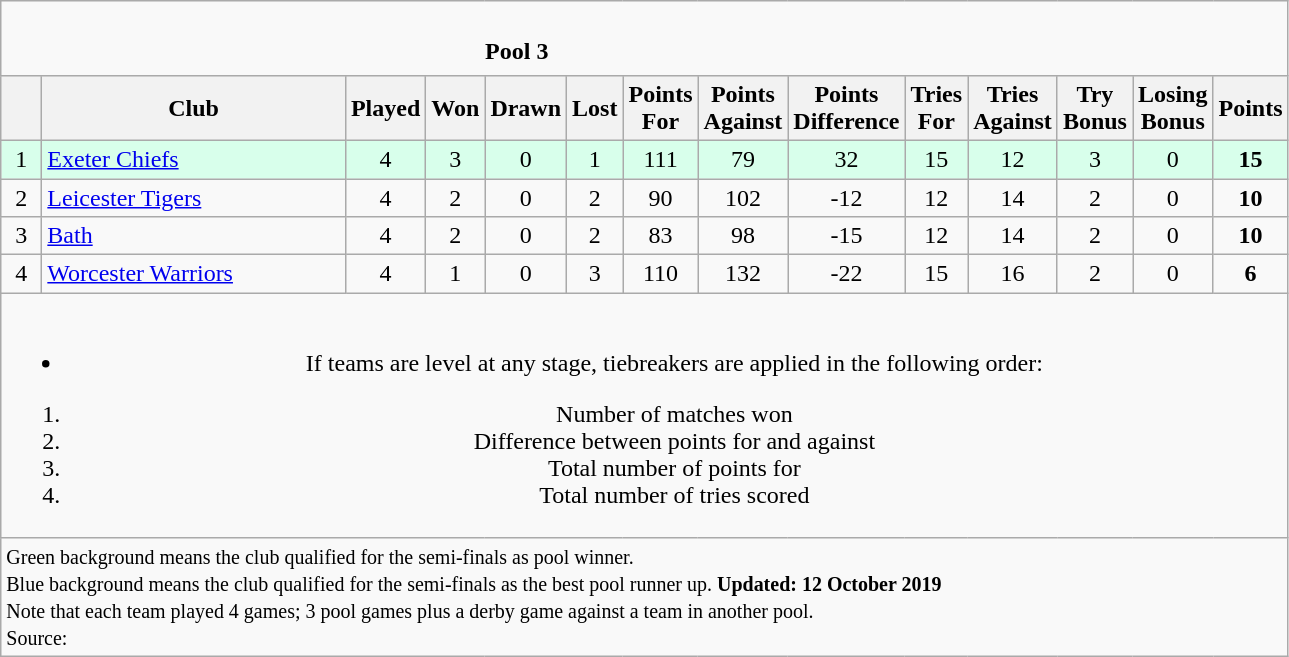<table class="wikitable" style="text-align: center;">
<tr>
<td colspan="15" cellpadding="0" cellspacing="0"><br><table border="0" width="80%" cellpadding="0" cellspacing="0">
<tr>
<td width=20% style="border:0px"></td>
<td style="border:0px"><strong>Pool 3</strong></td>
<td width=20% style="border:0px" align=right></td>
</tr>
</table>
</td>
</tr>
<tr>
<th bgcolor="#efefef" width="20"></th>
<th bgcolor="#efefef" width="195">Club</th>
<th bgcolor="#efefef" width="20">Played</th>
<th bgcolor="#efefef" width="20">Won</th>
<th bgcolor="#efefef" width="20">Drawn</th>
<th bgcolor="#efefef" width="20">Lost</th>
<th bgcolor="#efefef" width="20">Points For</th>
<th bgcolor="#efefef" width="20">Points Against</th>
<th bgcolor="#efefef" width="20">Points Difference</th>
<th bgcolor="#efefef" width="20">Tries For</th>
<th bgcolor="#efefef" width="20">Tries Against</th>
<th bgcolor="#efefef" width="20">Try Bonus</th>
<th bgcolor="#efefef" width="20">Losing Bonus</th>
<th bgcolor="#efefef" width="20">Points</th>
</tr>
<tr bgcolor=#d8ffeb align=center>
<td>1</td>
<td style="text-align:left;"><a href='#'>Exeter Chiefs</a></td>
<td>4</td>
<td>3</td>
<td>0</td>
<td>1</td>
<td>111</td>
<td>79</td>
<td>32</td>
<td>15</td>
<td>12</td>
<td>3</td>
<td>0</td>
<td><strong>15</strong></td>
</tr>
<tr>
<td>2</td>
<td style="text-align:left;"><a href='#'>Leicester Tigers</a></td>
<td>4</td>
<td>2</td>
<td>0</td>
<td>2</td>
<td>90</td>
<td>102</td>
<td>-12</td>
<td>12</td>
<td>14</td>
<td>2</td>
<td>0</td>
<td><strong>10</strong></td>
</tr>
<tr>
<td>3</td>
<td style="text-align:left;"><a href='#'>Bath</a></td>
<td>4</td>
<td>2</td>
<td>0</td>
<td>2</td>
<td>83</td>
<td>98</td>
<td>-15</td>
<td>12</td>
<td>14</td>
<td>2</td>
<td>0</td>
<td><strong>10</strong></td>
</tr>
<tr>
<td>4</td>
<td style="text-align:left;"><a href='#'>Worcester Warriors</a></td>
<td>4</td>
<td>1</td>
<td>0</td>
<td>3</td>
<td>110</td>
<td>132</td>
<td>-22</td>
<td>15</td>
<td>16</td>
<td>2</td>
<td>0</td>
<td><strong>6</strong></td>
</tr>
<tr>
<td colspan="15"><br><ul><li>If teams are level at any stage, tiebreakers are applied in the following order:</li></ul><ol><li>Number of matches won</li><li>Difference between points for and against</li><li>Total number of points for</li><li>Total number of tries scored</li></ol></td>
</tr>
<tr | style="text-align:left;" |>
<td colspan="15" style="border:0px"><small><span>Green background</span> means the club qualified for the semi-finals as pool winner.<br><span>Blue background</span> means the club qualified for the semi-finals as the best pool runner up. <strong>Updated: 12 October 2019</strong><br>Note that each team played 4 games; 3 pool games plus a derby game against a team in another pool.<br>Source: </small></td>
</tr>
</table>
